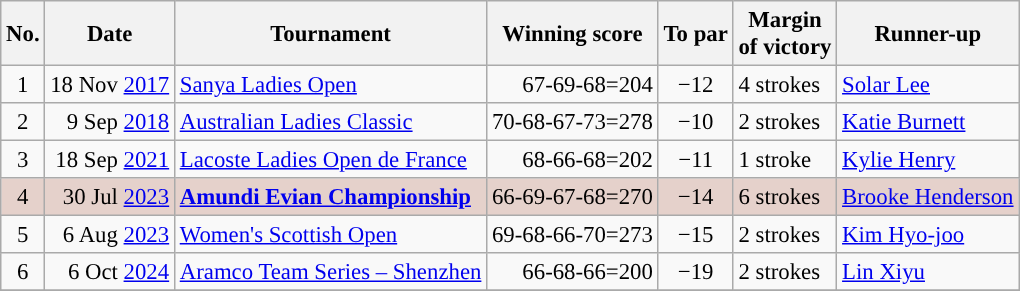<table class="wikitable" style="font-size:95%;">
<tr>
<th>No.</th>
<th>Date</th>
<th>Tournament</th>
<th>Winning score</th>
<th>To par</th>
<th>Margin<br>of victory</th>
<th>Runner-up</th>
</tr>
<tr>
<td align=center>1</td>
<td align=right>18 Nov <a href='#'>2017</a></td>
<td><a href='#'>Sanya Ladies Open</a></td>
<td align=right>67-69-68=204</td>
<td align=center>−12</td>
<td>4 strokes</td>
<td> <a href='#'>Solar Lee</a></td>
</tr>
<tr>
<td align=center>2</td>
<td align=right>9 Sep <a href='#'>2018</a></td>
<td><a href='#'>Australian Ladies Classic</a></td>
<td align=right>70-68-67-73=278</td>
<td align=center>−10</td>
<td>2 strokes</td>
<td> <a href='#'>Katie Burnett</a></td>
</tr>
<tr>
<td align=center>3</td>
<td align=right>18 Sep <a href='#'>2021</a></td>
<td><a href='#'>Lacoste Ladies Open de France</a></td>
<td align=right>68-66-68=202</td>
<td align=center>−11</td>
<td>1 stroke</td>
<td> <a href='#'>Kylie Henry</a></td>
</tr>
<tr style="background:#e5d1cb">
<td align=center>4</td>
<td align=right>30 Jul <a href='#'>2023</a></td>
<td><strong><a href='#'>Amundi Evian Championship</a></strong></td>
<td align=right>66-69-67-68=270</td>
<td align=center>−14</td>
<td>6 strokes</td>
<td> <a href='#'>Brooke Henderson</a></td>
</tr>
<tr>
<td align=center>5</td>
<td align=right>6 Aug <a href='#'>2023</a></td>
<td><a href='#'>Women's Scottish Open</a></td>
<td align=right>69-68-66-70=273</td>
<td align=center>−15</td>
<td>2 strokes</td>
<td> <a href='#'>Kim Hyo-joo</a></td>
</tr>
<tr>
<td align=center>6</td>
<td align=right>6 Oct  <a href='#'>2024</a></td>
<td><a href='#'>Aramco Team Series – Shenzhen</a></td>
<td align=right>66-68-66=200</td>
<td align=center>−19</td>
<td>2 strokes</td>
<td> <a href='#'>Lin Xiyu</a></td>
</tr>
<tr>
</tr>
</table>
